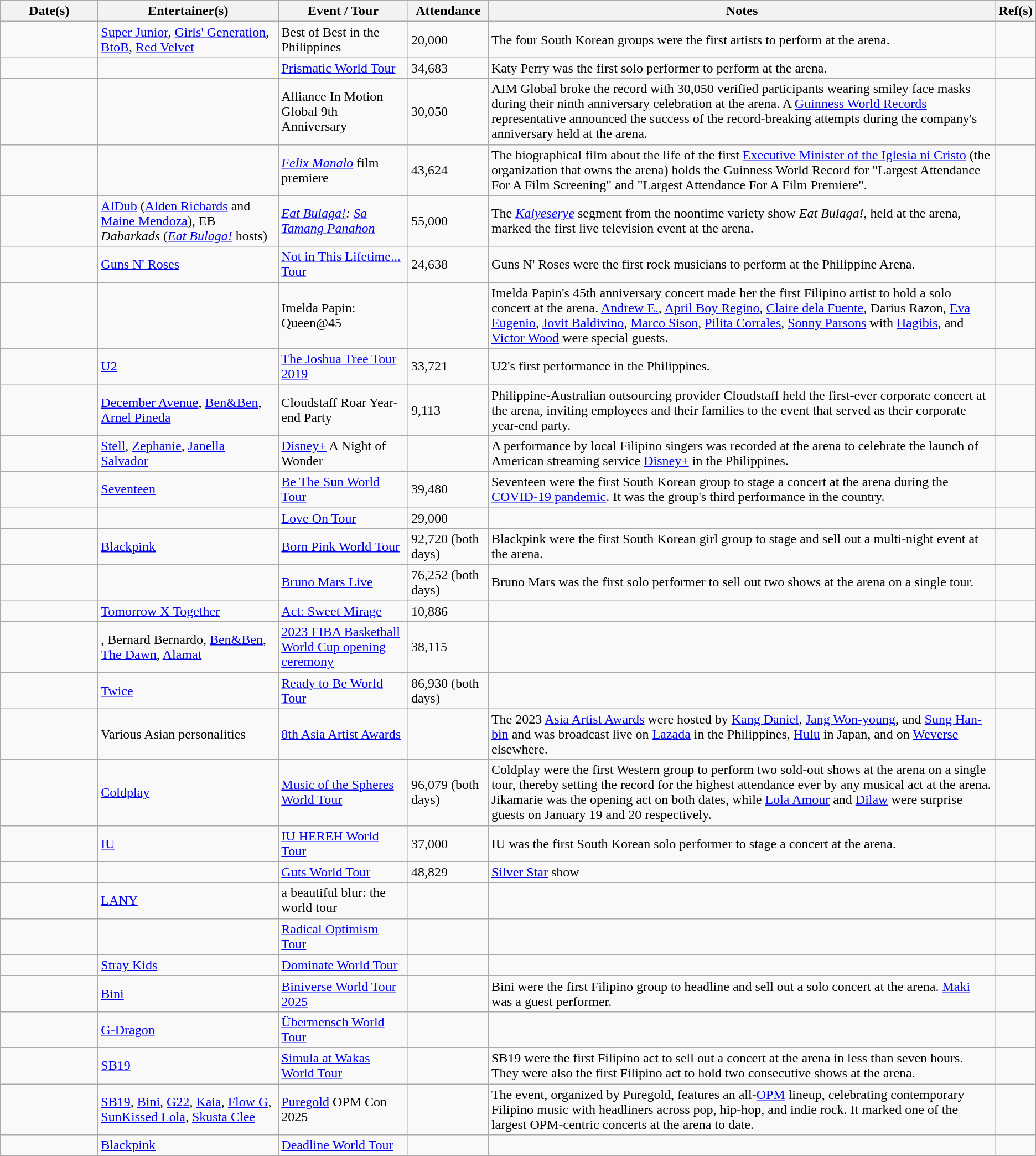<table class="wikitable sortable">
<tr>
<th width="110">Date(s)</th>
<th>Entertainer(s)</th>
<th>Event / Tour</th>
<th>Attendance</th>
<th class="unsortable">Notes</th>
<th class="unsortable">Ref(s)</th>
</tr>
<tr>
<td></td>
<td><a href='#'>Super Junior</a>, <a href='#'>Girls' Generation</a>, <a href='#'>BtoB</a>, <a href='#'>Red Velvet</a></td>
<td>Best of Best in the Philippines</td>
<td>20,000</td>
<td>The four South Korean groups were the first artists to perform at the arena.</td>
<td></td>
</tr>
<tr>
<td></td>
<td></td>
<td><a href='#'>Prismatic World Tour</a></td>
<td>34,683</td>
<td>Katy Perry was the first solo performer to perform at the arena.</td>
<td></td>
</tr>
<tr>
<td></td>
<td></td>
<td>Alliance In Motion Global 9th Anniversary</td>
<td>30,050</td>
<td>AIM Global broke the record with 30,050 verified participants wearing smiley face masks during their ninth anniversary celebration at the arena. A <a href='#'>Guinness World Records</a> representative announced the success of the record-breaking attempts during the company's anniversary held at the arena.</td>
<td></td>
</tr>
<tr>
<td></td>
<td></td>
<td><em><a href='#'>Felix Manalo</a></em> film premiere</td>
<td>43,624</td>
<td>The biographical film about the life of the first <a href='#'>Executive Minister of the Iglesia ni Cristo</a> (the organization that owns the arena) holds the Guinness World Record for "Largest Attendance For A Film Screening" and "Largest Attendance For A Film Premiere".</td>
<td></td>
</tr>
<tr>
<td></td>
<td><a href='#'>AlDub</a> (<a href='#'>Alden Richards</a> and <a href='#'>Maine Mendoza</a>), EB <em>Dabarkads</em> (<em><a href='#'>Eat Bulaga!</a></em> hosts)</td>
<td><em><a href='#'>Eat Bulaga!</a>: <a href='#'>Sa Tamang Panahon</a></em></td>
<td>55,000</td>
<td>The <em><a href='#'>Kalyeserye</a></em> segment from the noontime variety show <em>Eat Bulaga!</em>, held at the arena, marked the first live television event at the arena.</td>
<td></td>
</tr>
<tr>
<td></td>
<td><a href='#'>Guns N' Roses</a></td>
<td><a href='#'>Not in This Lifetime... Tour</a></td>
<td>24,638</td>
<td>Guns N' Roses were the first rock musicians to perform at the Philippine Arena.</td>
<td></td>
</tr>
<tr>
<td></td>
<td></td>
<td>Imelda Papin: Queen@45</td>
<td></td>
<td>Imelda Papin's 45th anniversary concert made her the first Filipino artist to hold a solo concert at the arena. <a href='#'>Andrew E.</a>, <a href='#'>April Boy Regino</a>, <a href='#'>Claire dela Fuente</a>, Darius Razon, <a href='#'>Eva Eugenio</a>, <a href='#'>Jovit Baldivino</a>, <a href='#'>Marco Sison</a>, <a href='#'>Pilita Corrales</a>, <a href='#'>Sonny Parsons</a> with <a href='#'>Hagibis</a>, and <a href='#'>Victor Wood</a> were special guests.</td>
<td></td>
</tr>
<tr>
<td></td>
<td><a href='#'>U2</a></td>
<td><a href='#'>The Joshua Tree Tour 2019</a></td>
<td>33,721</td>
<td>U2's first performance in the Philippines.</td>
<td></td>
</tr>
<tr>
<td></td>
<td><a href='#'>December Avenue</a>, <a href='#'>Ben&Ben</a>, <a href='#'>Arnel Pineda</a></td>
<td>Cloudstaff Roar Year-end Party</td>
<td>9,113</td>
<td>Philippine-Australian outsourcing provider Cloudstaff held the first-ever corporate concert at the arena, inviting employees and their families to the event that served as their corporate year-end party.</td>
<td></td>
</tr>
<tr>
<td></td>
<td><a href='#'>Stell</a>, <a href='#'>Zephanie</a>, <a href='#'>Janella Salvador</a></td>
<td><a href='#'>Disney+</a> A Night of Wonder</td>
<td></td>
<td>A performance by local Filipino singers was recorded at the arena to celebrate the launch of American streaming service <a href='#'>Disney+</a> in the Philippines.</td>
<td></td>
</tr>
<tr>
<td></td>
<td><a href='#'>Seventeen</a></td>
<td><a href='#'>Be The Sun World Tour</a></td>
<td>39,480</td>
<td>Seventeen were the first South Korean group to stage a concert at the arena during the <a href='#'>COVID-19 pandemic</a>. It was the group's third performance in the country.</td>
<td></td>
</tr>
<tr>
<td></td>
<td></td>
<td><a href='#'>Love On Tour</a></td>
<td>29,000</td>
<td></td>
<td></td>
</tr>
<tr>
<td></td>
<td><a href='#'>Blackpink</a></td>
<td><a href='#'>Born Pink World Tour</a></td>
<td>92,720 (both days)</td>
<td>Blackpink were the first South Korean girl group to stage and sell out a multi-night event at the arena.</td>
<td></td>
</tr>
<tr>
<td></td>
<td></td>
<td><a href='#'>Bruno Mars Live</a></td>
<td>76,252 (both days)</td>
<td>Bruno Mars was the first solo performer to sell out two shows at the arena on a single tour.</td>
<td></td>
</tr>
<tr>
<td></td>
<td><a href='#'>Tomorrow X Together</a></td>
<td><a href='#'>Act: Sweet Mirage</a></td>
<td>10,886</td>
<td></td>
<td></td>
</tr>
<tr>
<td></td>
<td>, Bernard Bernardo, <a href='#'>Ben&Ben</a>, <a href='#'>The Dawn</a>, <a href='#'>Alamat</a></td>
<td><a href='#'>2023 FIBA Basketball World Cup opening ceremony</a></td>
<td>38,115</td>
<td></td>
<td></td>
</tr>
<tr>
<td></td>
<td><a href='#'>Twice</a></td>
<td><a href='#'>Ready to Be World Tour</a></td>
<td>86,930 (both days)</td>
<td></td>
<td></td>
</tr>
<tr>
<td></td>
<td>Various Asian personalities</td>
<td><a href='#'>8th Asia Artist Awards</a></td>
<td></td>
<td>The 2023 <a href='#'>Asia Artist Awards</a> were hosted by <a href='#'>Kang Daniel</a>, <a href='#'>Jang Won-young</a>, and <a href='#'>Sung Han-bin</a> and was broadcast live on <a href='#'>Lazada</a> in the Philippines, <a href='#'>Hulu</a> in Japan, and on <a href='#'>Weverse</a> elsewhere.</td>
<td></td>
</tr>
<tr>
<td></td>
<td><a href='#'>Coldplay</a></td>
<td><a href='#'>Music of the Spheres World Tour</a></td>
<td>96,079 (both days)</td>
<td>Coldplay were the first Western group to perform two sold-out shows at the arena on a single tour, thereby setting the record for the highest attendance ever by any musical act at the arena. Jikamarie was the opening act on both dates, while <a href='#'>Lola Amour</a> and <a href='#'>Dilaw</a> were surprise guests on January 19 and 20 respectively.</td>
<td></td>
</tr>
<tr>
<td></td>
<td><a href='#'>IU</a></td>
<td><a href='#'>IU HEREH World Tour</a></td>
<td>37,000</td>
<td>IU was the first South Korean solo performer to stage a concert at the arena.</td>
<td></td>
</tr>
<tr>
<td></td>
<td></td>
<td><a href='#'>Guts World Tour</a></td>
<td>48,829</td>
<td><a href='#'>Silver Star</a> show</td>
<td></td>
</tr>
<tr>
<td></td>
<td><a href='#'>LANY</a></td>
<td>a beautiful blur: the world tour</td>
<td></td>
<td></td>
<td></td>
</tr>
<tr>
<td></td>
<td></td>
<td><a href='#'>Radical Optimism Tour</a></td>
<td></td>
<td></td>
<td></td>
</tr>
<tr>
<td></td>
<td><a href='#'>Stray Kids</a></td>
<td><a href='#'>Dominate World Tour</a></td>
<td></td>
<td></td>
<td></td>
</tr>
<tr>
<td></td>
<td><a href='#'>Bini</a></td>
<td><a href='#'>Biniverse World Tour 2025</a></td>
<td></td>
<td>Bini were the first Filipino group to headline and sell out a solo concert at the arena. <a href='#'>Maki</a> was a guest performer.</td>
<td></td>
</tr>
<tr>
<td></td>
<td><a href='#'>G-Dragon</a></td>
<td><a href='#'>Übermensch World Tour</a></td>
<td></td>
<td></td>
<td></td>
</tr>
<tr>
<td></td>
<td><a href='#'>SB19</a></td>
<td><a href='#'>Simula at Wakas World Tour</a></td>
<td></td>
<td>SB19 were the first Filipino act to sell out a concert at the arena in less than seven hours. They were also the first Filipino act to hold two consecutive shows at the arena.</td>
<td></td>
</tr>
<tr>
<td></td>
<td><a href='#'>SB19</a>, <a href='#'>Bini</a>, <a href='#'>G22</a>, <a href='#'>Kaia</a>, <a href='#'>Flow G</a>, <a href='#'>SunKissed Lola</a>, <a href='#'>Skusta Clee</a></td>
<td><a href='#'>Puregold</a> OPM Con 2025</td>
<td></td>
<td>The event, organized by Puregold, features an all-<a href='#'>OPM</a> lineup, celebrating contemporary Filipino music with headliners across pop, hip-hop, and indie rock. It marked one of the largest OPM-centric concerts at the arena to date.</td>
<td></td>
</tr>
<tr>
<td></td>
<td><a href='#'>Blackpink</a></td>
<td><a href='#'>Deadline World Tour</a></td>
<td></td>
<td></td>
<td></td>
</tr>
</table>
